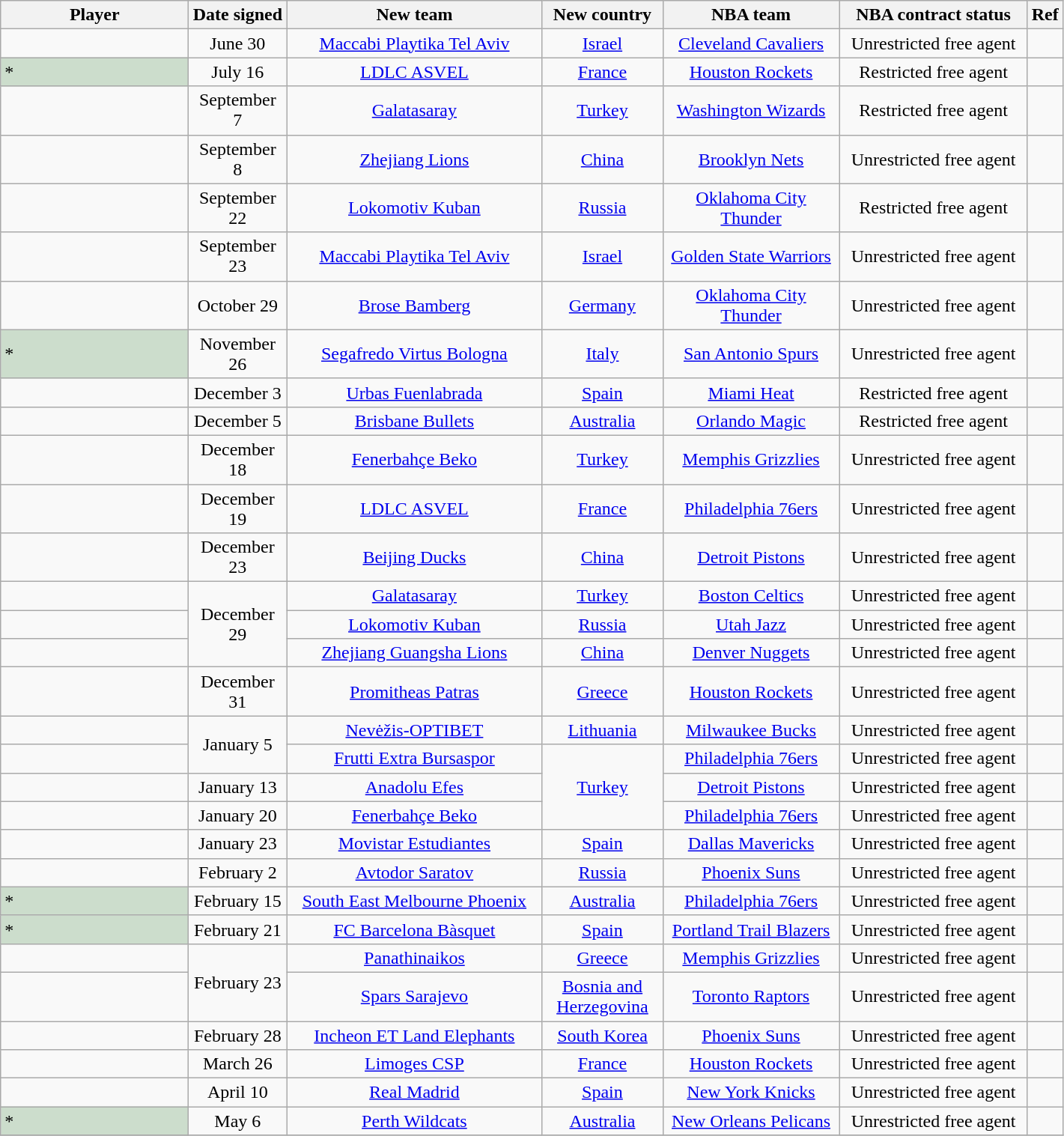<table class="wikitable sortable" style="text-align:left">
<tr>
<th style="width:160px">Player</th>
<th style="width:80px">Date signed</th>
<th style="width:220px">New team</th>
<th style="width:100px">New country</th>
<th style="width:150px">NBA team</th>
<th style="width:160px">NBA contract status</th>
<th class="unsortable">Ref</th>
</tr>
<tr>
<td align="left"></td>
<td align="center">June 30</td>
<td align="center"><a href='#'>Maccabi Playtika Tel Aviv</a></td>
<td align="center"><a href='#'>Israel</a></td>
<td align="center"><a href='#'>Cleveland Cavaliers</a></td>
<td align="center">Unrestricted free agent</td>
<td align="center"></td>
</tr>
<tr>
<td style="width=20px; background:#cdc;">*</td>
<td align="center">July 16</td>
<td align="center"><a href='#'>LDLC ASVEL</a></td>
<td align="center"><a href='#'>France</a></td>
<td align="center"><a href='#'>Houston Rockets</a></td>
<td align="center">Restricted free agent</td>
<td align="center"></td>
</tr>
<tr>
<td align="left"></td>
<td align="center">September 7</td>
<td align="center"><a href='#'>Galatasaray</a></td>
<td align="center"><a href='#'>Turkey</a></td>
<td align="center"><a href='#'>Washington Wizards</a></td>
<td align="center">Restricted free agent</td>
<td align="center"></td>
</tr>
<tr>
<td align="left"></td>
<td align="center">September 8</td>
<td align="center"><a href='#'>Zhejiang Lions</a></td>
<td align="center"><a href='#'>China</a></td>
<td align="center"><a href='#'>Brooklyn Nets</a></td>
<td align="center">Unrestricted free agent</td>
<td align="center"></td>
</tr>
<tr>
<td align="left"></td>
<td align="center">September 22</td>
<td align="center"><a href='#'>Lokomotiv Kuban</a></td>
<td align="center"><a href='#'>Russia</a></td>
<td align="center"><a href='#'>Oklahoma City Thunder</a></td>
<td align="center">Restricted free agent</td>
<td align="center"></td>
</tr>
<tr>
<td align="left"></td>
<td align="center">September 23</td>
<td align="center"><a href='#'>Maccabi Playtika Tel Aviv</a></td>
<td align="center"><a href='#'>Israel</a></td>
<td align="center"><a href='#'>Golden State Warriors</a></td>
<td align="center">Unrestricted free agent</td>
<td align="center"></td>
</tr>
<tr>
<td align="left"></td>
<td align="center">October 29</td>
<td align="center"><a href='#'>Brose Bamberg</a></td>
<td align="center"><a href='#'>Germany</a></td>
<td align="center"><a href='#'>Oklahoma City Thunder</a></td>
<td align="center">Unrestricted free agent</td>
<td align="center"></td>
</tr>
<tr>
<td align="left" style="background:#cdc;">*</td>
<td align="center">November 26</td>
<td align="center"><a href='#'>Segafredo Virtus Bologna</a></td>
<td align="center"><a href='#'>Italy</a></td>
<td align="center"><a href='#'>San Antonio Spurs</a></td>
<td align="center">Unrestricted free agent</td>
<td align="center"></td>
</tr>
<tr>
<td align="left"></td>
<td align="center">December 3</td>
<td align="center"><a href='#'>Urbas Fuenlabrada</a></td>
<td align="center"><a href='#'>Spain</a></td>
<td align="center"><a href='#'>Miami Heat</a></td>
<td align="center">Restricted free agent</td>
<td align="center"></td>
</tr>
<tr>
<td align="left"></td>
<td align="center">December 5</td>
<td align="center"><a href='#'>Brisbane Bullets</a></td>
<td align="center"><a href='#'>Australia</a></td>
<td align="center"><a href='#'>Orlando Magic</a></td>
<td align="center">Restricted free agent</td>
<td align="center"></td>
</tr>
<tr>
<td align="left"></td>
<td align="center">December 18</td>
<td align="center"><a href='#'>Fenerbahçe Beko</a></td>
<td align="center"><a href='#'>Turkey</a></td>
<td align="center"><a href='#'>Memphis Grizzlies</a></td>
<td align="center">Unrestricted free agent</td>
<td align="center"></td>
</tr>
<tr>
<td align="left"></td>
<td align="center">December 19</td>
<td align="center"><a href='#'>LDLC ASVEL</a></td>
<td align="center"><a href='#'>France</a></td>
<td align="center"><a href='#'>Philadelphia 76ers</a></td>
<td align="center">Unrestricted free agent</td>
<td align="center"></td>
</tr>
<tr>
<td align="left"></td>
<td align="center">December 23</td>
<td align="center"><a href='#'>Beijing Ducks</a></td>
<td align="center"><a href='#'>China</a></td>
<td align="center"><a href='#'>Detroit Pistons</a></td>
<td align="center">Unrestricted free agent</td>
<td align="center"></td>
</tr>
<tr>
<td align="left"></td>
<td rowspan=3 align="center">December 29</td>
<td align="center"><a href='#'>Galatasaray</a></td>
<td align="center"><a href='#'>Turkey</a></td>
<td align="center"><a href='#'>Boston Celtics</a></td>
<td align="center">Unrestricted free agent</td>
<td align="center"></td>
</tr>
<tr>
<td align="left"></td>
<td align="center"><a href='#'>Lokomotiv Kuban</a></td>
<td align="center"><a href='#'>Russia</a></td>
<td align="center"><a href='#'>Utah Jazz</a></td>
<td align="center">Unrestricted free agent</td>
<td align="center"></td>
</tr>
<tr>
<td align="left"></td>
<td align="center"><a href='#'>Zhejiang Guangsha Lions</a></td>
<td align="center"><a href='#'>China</a></td>
<td align="center"><a href='#'>Denver Nuggets</a></td>
<td align="center">Unrestricted free agent</td>
<td align="center"></td>
</tr>
<tr>
<td align="left"></td>
<td align="center">December 31</td>
<td align="center"><a href='#'>Promitheas Patras</a></td>
<td align="center"><a href='#'>Greece</a></td>
<td align="center"><a href='#'>Houston Rockets</a></td>
<td align="center">Unrestricted free agent</td>
<td align="center"></td>
</tr>
<tr>
<td align="left"></td>
<td rowspan=2 align="center">January 5</td>
<td align="center"><a href='#'>Nevėžis-OPTIBET</a></td>
<td align="center"><a href='#'>Lithuania</a></td>
<td align="center"><a href='#'>Milwaukee Bucks</a></td>
<td align="center">Unrestricted free agent</td>
<td align="center"></td>
</tr>
<tr>
<td align="left"></td>
<td align="center"><a href='#'>Frutti Extra Bursaspor</a></td>
<td rowspan=3 align="center"><a href='#'>Turkey</a></td>
<td align="center"><a href='#'>Philadelphia 76ers</a></td>
<td align="center">Unrestricted free agent</td>
<td align="center"></td>
</tr>
<tr>
<td align="left"></td>
<td align="center">January 13</td>
<td align="center"><a href='#'>Anadolu Efes</a></td>
<td align="center"><a href='#'>Detroit Pistons</a></td>
<td align="center">Unrestricted free agent</td>
<td align="center"></td>
</tr>
<tr>
<td align="left"></td>
<td align="center">January 20</td>
<td align="center"><a href='#'>Fenerbahçe Beko</a></td>
<td align="center"><a href='#'>Philadelphia 76ers</a></td>
<td align="center">Unrestricted free agent</td>
<td align="center"></td>
</tr>
<tr>
<td align="left"></td>
<td align="center">January 23</td>
<td align="center"><a href='#'>Movistar Estudiantes</a></td>
<td align="center"><a href='#'>Spain</a></td>
<td align="center"><a href='#'>Dallas Mavericks</a></td>
<td align="center">Unrestricted free agent</td>
<td align="center"></td>
</tr>
<tr>
<td align="left"></td>
<td align="center">February 2</td>
<td align="center"><a href='#'>Avtodor Saratov</a></td>
<td align="center"><a href='#'>Russia</a></td>
<td align="center"><a href='#'>Phoenix Suns</a></td>
<td align="center">Unrestricted free agent</td>
<td align="center"></td>
</tr>
<tr>
<td style="width=20px; background:#cdc;">*</td>
<td align="center">February 15</td>
<td align="center"><a href='#'>South East Melbourne Phoenix</a></td>
<td align="center"><a href='#'>Australia</a></td>
<td align="center"><a href='#'>Philadelphia 76ers</a></td>
<td align="center">Unrestricted free agent</td>
<td align="center"></td>
</tr>
<tr>
<td style="width=20px; background:#cdc;">*</td>
<td align="center">February 21</td>
<td align="center"><a href='#'>FC Barcelona Bàsquet</a></td>
<td align="center"><a href='#'>Spain</a></td>
<td align="center"><a href='#'>Portland Trail Blazers</a></td>
<td align="center">Unrestricted free agent</td>
<td align="center"></td>
</tr>
<tr>
<td align="left"></td>
<td rowspan=2 align="center">February 23</td>
<td align="center"><a href='#'>Panathinaikos</a></td>
<td align="center"><a href='#'>Greece</a></td>
<td align="center"><a href='#'>Memphis Grizzlies</a></td>
<td align="center">Unrestricted free agent</td>
<td align="center"></td>
</tr>
<tr>
<td align="left"></td>
<td align="center"><a href='#'>Spars Sarajevo</a></td>
<td align="center"><a href='#'>Bosnia and Herzegovina</a></td>
<td align="center"><a href='#'>Toronto Raptors</a></td>
<td align="center">Unrestricted free agent</td>
<td align="center"></td>
</tr>
<tr>
<td align="left"></td>
<td align="center">February 28</td>
<td align="center"><a href='#'>Incheon ET Land Elephants</a></td>
<td align="center"><a href='#'>South Korea</a></td>
<td align="center"><a href='#'>Phoenix Suns</a></td>
<td align="center">Unrestricted free agent</td>
<td align="center"></td>
</tr>
<tr>
<td align="left"></td>
<td align="center">March 26</td>
<td align="center"><a href='#'>Limoges CSP</a></td>
<td align="center"><a href='#'>France</a></td>
<td align="center"><a href='#'>Houston Rockets</a></td>
<td align="center">Unrestricted free agent</td>
<td align="center"></td>
</tr>
<tr>
<td align="left"></td>
<td align="center">April 10</td>
<td align="center"><a href='#'>Real Madrid</a></td>
<td align="center"><a href='#'>Spain</a></td>
<td align="center"><a href='#'>New York Knicks</a></td>
<td align="center">Unrestricted free agent</td>
<td align="center"></td>
</tr>
<tr>
<td style="width=20px; background:#cdc;">*</td>
<td align="center">May 6</td>
<td align="center"><a href='#'>Perth Wildcats</a></td>
<td align="center"><a href='#'>Australia</a></td>
<td align="center"><a href='#'>New Orleans Pelicans</a></td>
<td align="center">Unrestricted free agent</td>
<td align="center"></td>
</tr>
<tr>
</tr>
</table>
